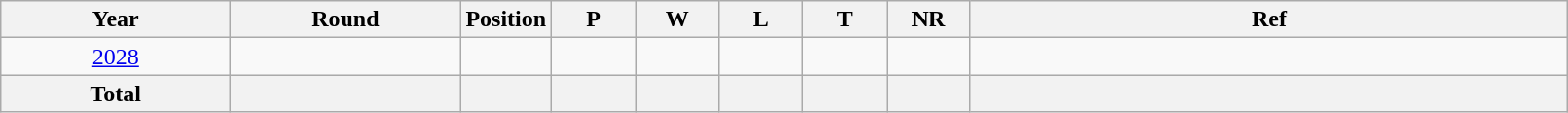<table class="wikitable" style="text-align: center; width:85%">
<tr>
<th width=150>Year</th>
<th width=150>Round</th>
<th width=50>Position</th>
<th width=50>P</th>
<th width=50>W</th>
<th width=50>L</th>
<th width=50>T</th>
<th width=50>NR</th>
<th>Ref</th>
</tr>
<tr>
<td> <a href='#'>2028</a></td>
<td></td>
<td></td>
<td></td>
<td></td>
<td></td>
<td></td>
<td></td>
<td></td>
</tr>
<tr>
<th>Total</th>
<th></th>
<th></th>
<th></th>
<th></th>
<th></th>
<th></th>
<th></th>
<th></th>
</tr>
</table>
